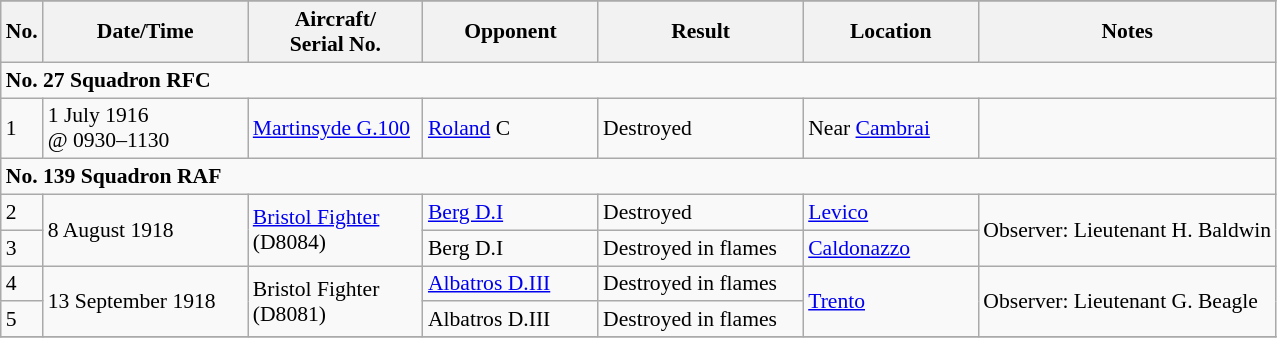<table class="wikitable" style="font-size:90%;">
<tr>
</tr>
<tr>
<th>No.</th>
<th width="130">Date/Time</th>
<th width="110">Aircraft/<br>Serial No.</th>
<th width="110">Opponent</th>
<th width="130">Result</th>
<th width="110">Location</th>
<th>Notes</th>
</tr>
<tr>
<td colspan="7"><strong>No. 27 Squadron RFC</strong></td>
</tr>
<tr>
<td>1</td>
<td>1 July 1916<br>@ 0930–1130</td>
<td><a href='#'>Martinsyde G.100</a></td>
<td><a href='#'>Roland</a> C</td>
<td>Destroyed</td>
<td>Near <a href='#'>Cambrai</a></td>
</tr>
<tr>
<td colspan="7"><strong>No. 139 Squadron RAF</strong></td>
</tr>
<tr>
<td>2</td>
<td rowspan="2">8 August 1918</td>
<td rowspan="2"><a href='#'>Bristol Fighter</a><br>(D8084)</td>
<td><a href='#'>Berg D.I</a></td>
<td>Destroyed</td>
<td><a href='#'>Levico</a></td>
<td rowspan="2">Observer: Lieutenant H. Baldwin</td>
</tr>
<tr>
<td>3</td>
<td>Berg D.I</td>
<td>Destroyed in flames</td>
<td><a href='#'>Caldonazzo</a></td>
</tr>
<tr>
<td>4</td>
<td rowspan="2">13 September 1918</td>
<td rowspan="2">Bristol Fighter<br>(D8081)</td>
<td><a href='#'>Albatros D.III</a></td>
<td>Destroyed in flames</td>
<td rowspan="2"><a href='#'>Trento</a></td>
<td rowspan="2">Observer: Lieutenant G. Beagle</td>
</tr>
<tr>
<td>5</td>
<td>Albatros D.III</td>
<td>Destroyed in flames</td>
</tr>
<tr>
</tr>
</table>
